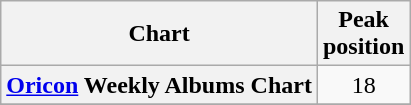<table class="wikitable plainrowheaders" style="text-align:center;">
<tr>
<th>Chart</th>
<th>Peak<br>position</th>
</tr>
<tr>
<th scope="row"><a href='#'>Oricon</a> Weekly Albums Chart</th>
<td style="text-align:center;">18</td>
</tr>
<tr>
</tr>
</table>
